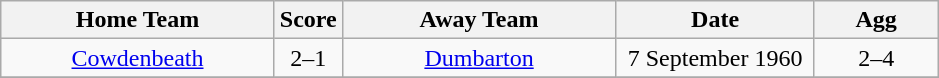<table class="wikitable" style="text-align:center;">
<tr>
<th width=175>Home Team</th>
<th width=20>Score</th>
<th width=175>Away Team</th>
<th width= 125>Date</th>
<th width= 75>Agg</th>
</tr>
<tr>
<td><a href='#'>Cowdenbeath</a></td>
<td>2–1</td>
<td><a href='#'>Dumbarton</a></td>
<td>7 September 1960</td>
<td>2–4</td>
</tr>
<tr>
</tr>
</table>
